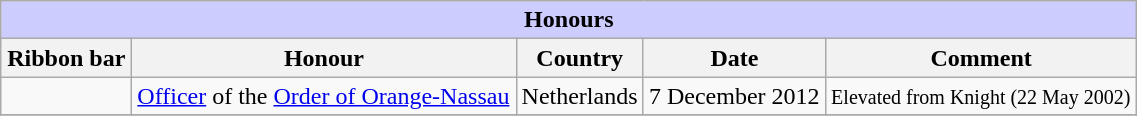<table class="wikitable" style="width:60%;">
<tr style="background:#ccf; text-align:center;">
<td colspan=5><strong>Honours</strong></td>
</tr>
<tr>
<th style="width:80px;">Ribbon bar</th>
<th>Honour</th>
<th>Country</th>
<th>Date</th>
<th>Comment</th>
</tr>
<tr>
<td></td>
<td><a href='#'>Officer</a> of the <a href='#'>Order of Orange-Nassau</a></td>
<td>Netherlands</td>
<td>7 December 2012</td>
<td><small>Elevated from Knight (22 May 2002)</small></td>
</tr>
<tr>
</tr>
</table>
